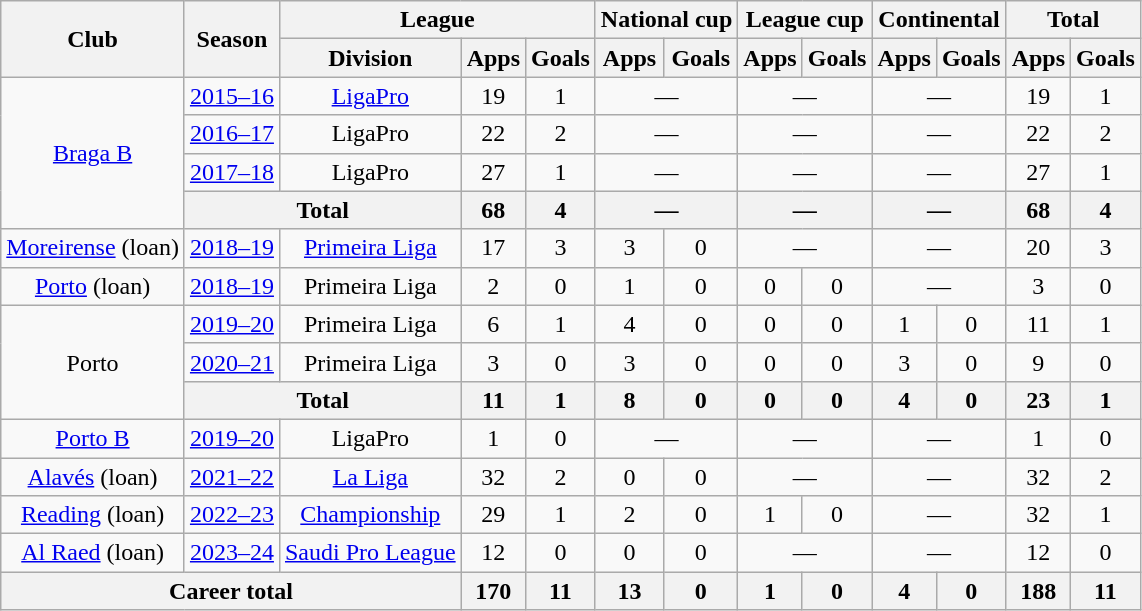<table class="wikitable" style="text-align:center">
<tr>
<th rowspan="2">Club</th>
<th rowspan="2">Season</th>
<th colspan="3">League</th>
<th colspan="2">National cup</th>
<th colspan="2">League cup</th>
<th colspan="2">Continental</th>
<th colspan="2">Total</th>
</tr>
<tr>
<th>Division</th>
<th>Apps</th>
<th>Goals</th>
<th>Apps</th>
<th>Goals</th>
<th>Apps</th>
<th>Goals</th>
<th>Apps</th>
<th>Goals</th>
<th>Apps</th>
<th>Goals</th>
</tr>
<tr>
<td rowspan="4"><a href='#'>Braga B</a></td>
<td><a href='#'>2015–16</a></td>
<td><a href='#'>LigaPro</a></td>
<td>19</td>
<td>1</td>
<td colspan="2">—</td>
<td colspan="2">—</td>
<td colspan="2">—</td>
<td>19</td>
<td>1</td>
</tr>
<tr>
<td><a href='#'>2016–17</a></td>
<td>LigaPro</td>
<td>22</td>
<td>2</td>
<td colspan="2">—</td>
<td colspan="2">—</td>
<td colspan="2">—</td>
<td>22</td>
<td>2</td>
</tr>
<tr>
<td><a href='#'>2017–18</a></td>
<td>LigaPro</td>
<td>27</td>
<td>1</td>
<td colspan="2">—</td>
<td colspan="2">—</td>
<td colspan="2">—</td>
<td>27</td>
<td>1</td>
</tr>
<tr>
<th colspan="2">Total</th>
<th>68</th>
<th>4</th>
<th colspan="2">—</th>
<th colspan="2">—</th>
<th colspan="2">—</th>
<th>68</th>
<th>4</th>
</tr>
<tr>
<td><a href='#'>Moreirense</a> (loan)</td>
<td><a href='#'>2018–19</a></td>
<td><a href='#'>Primeira Liga</a></td>
<td>17</td>
<td>3</td>
<td>3</td>
<td>0</td>
<td colspan="2">—</td>
<td colspan="2">—</td>
<td>20</td>
<td>3</td>
</tr>
<tr>
<td><a href='#'>Porto</a> (loan)</td>
<td><a href='#'>2018–19</a></td>
<td>Primeira Liga</td>
<td>2</td>
<td>0</td>
<td>1</td>
<td>0</td>
<td>0</td>
<td>0</td>
<td colspan="2">—</td>
<td>3</td>
<td>0</td>
</tr>
<tr>
<td rowspan="3">Porto</td>
<td><a href='#'>2019–20</a></td>
<td>Primeira Liga</td>
<td>6</td>
<td>1</td>
<td>4</td>
<td>0</td>
<td>0</td>
<td>0</td>
<td>1</td>
<td>0</td>
<td>11</td>
<td>1</td>
</tr>
<tr>
<td><a href='#'>2020–21</a></td>
<td>Primeira Liga</td>
<td>3</td>
<td>0</td>
<td>3</td>
<td>0</td>
<td>0</td>
<td>0</td>
<td>3</td>
<td>0</td>
<td>9</td>
<td>0</td>
</tr>
<tr>
<th colspan="2">Total</th>
<th>11</th>
<th>1</th>
<th>8</th>
<th>0</th>
<th>0</th>
<th>0</th>
<th>4</th>
<th>0</th>
<th>23</th>
<th>1</th>
</tr>
<tr>
<td><a href='#'>Porto B</a></td>
<td><a href='#'>2019–20</a></td>
<td>LigaPro</td>
<td>1</td>
<td>0</td>
<td colspan="2">—</td>
<td colspan="2">—</td>
<td colspan="2">—</td>
<td>1</td>
<td>0</td>
</tr>
<tr>
<td><a href='#'>Alavés</a> (loan)</td>
<td><a href='#'>2021–22</a></td>
<td><a href='#'>La Liga</a></td>
<td>32</td>
<td>2</td>
<td>0</td>
<td>0</td>
<td colspan="2">—</td>
<td colspan="2">—</td>
<td>32</td>
<td>2</td>
</tr>
<tr>
<td><a href='#'>Reading</a> (loan)</td>
<td><a href='#'>2022–23</a></td>
<td><a href='#'>Championship</a></td>
<td>29</td>
<td>1</td>
<td>2</td>
<td>0</td>
<td>1</td>
<td>0</td>
<td colspan="2">—</td>
<td>32</td>
<td>1</td>
</tr>
<tr>
<td><a href='#'>Al Raed</a> (loan)</td>
<td><a href='#'>2023–24</a></td>
<td><a href='#'>Saudi Pro League</a></td>
<td>12</td>
<td>0</td>
<td>0</td>
<td>0</td>
<td colspan="2">—</td>
<td colspan="2">—</td>
<td>12</td>
<td>0</td>
</tr>
<tr>
<th colspan="3">Career total</th>
<th>170</th>
<th>11</th>
<th>13</th>
<th>0</th>
<th>1</th>
<th>0</th>
<th>4</th>
<th>0</th>
<th>188</th>
<th>11</th>
</tr>
</table>
